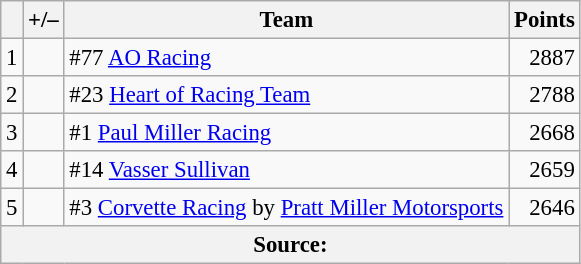<table class="wikitable" style="font-size: 95%;">
<tr>
<th scope="col"></th>
<th scope="col">+/–</th>
<th scope="col">Team</th>
<th scope="col">Points</th>
</tr>
<tr>
<td align=center>1</td>
<td align=left></td>
<td>#77 <a href='#'>AO Racing</a></td>
<td align=right>2887</td>
</tr>
<tr>
<td align=center>2</td>
<td align=left></td>
<td>#23 <a href='#'>Heart of Racing Team</a></td>
<td align=right>2788</td>
</tr>
<tr>
<td align=center>3</td>
<td align=left></td>
<td>#1 <a href='#'>Paul Miller Racing</a></td>
<td align=right>2668</td>
</tr>
<tr>
<td align=center>4</td>
<td align=left></td>
<td>#14 <a href='#'>Vasser Sullivan</a></td>
<td align=right>2659</td>
</tr>
<tr>
<td align=center>5</td>
<td align=left></td>
<td>#3 <a href='#'>Corvette Racing</a> by <a href='#'>Pratt Miller Motorsports</a></td>
<td align=right>2646</td>
</tr>
<tr>
<th colspan=5>Source:</th>
</tr>
</table>
